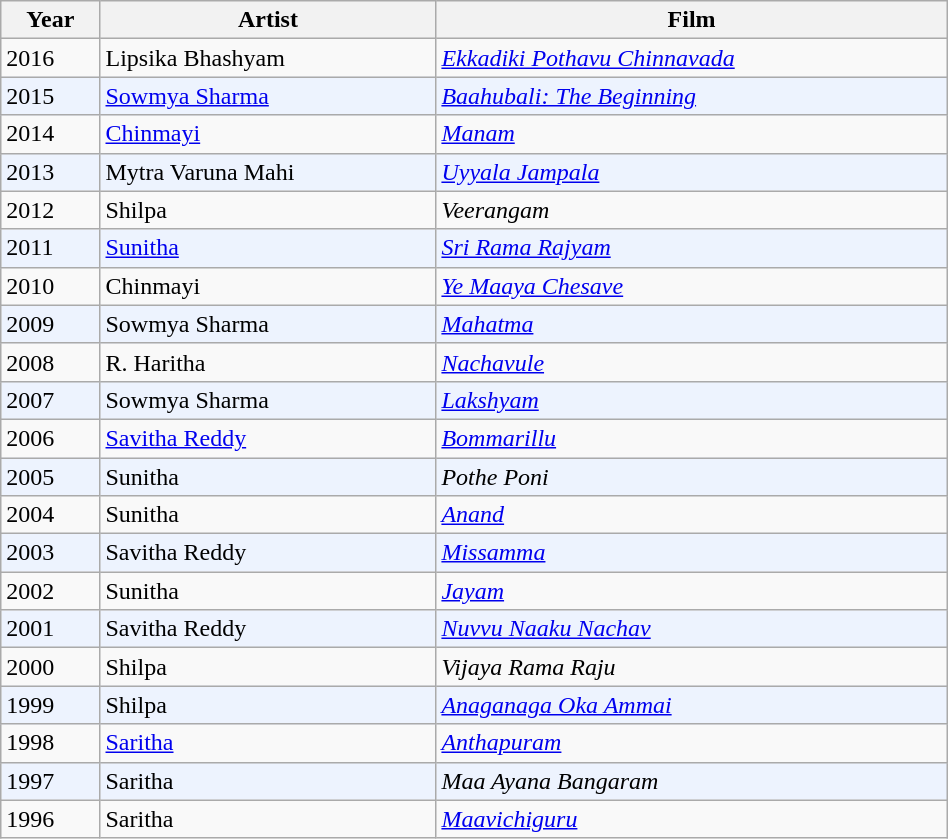<table class="wikitable sortable" width="50%">
<tr>
<th>Year</th>
<th>Artist</th>
<th>Film</th>
</tr>
<tr>
<td>2016</td>
<td>Lipsika Bhashyam</td>
<td><em><a href='#'>Ekkadiki Pothavu Chinnavada</a></em></td>
</tr>
<tr bgcolor=#edf3fe>
<td>2015</td>
<td><a href='#'>Sowmya Sharma</a></td>
<td><em><a href='#'>Baahubali: The Beginning</a></em></td>
</tr>
<tr>
<td>2014</td>
<td><a href='#'>Chinmayi</a></td>
<td><em><a href='#'>Manam</a></em></td>
</tr>
<tr bgcolor=#edf3fe>
<td>2013</td>
<td>Mytra Varuna Mahi</td>
<td><em><a href='#'>Uyyala Jampala</a></em></td>
</tr>
<tr>
<td>2012</td>
<td>Shilpa</td>
<td><em>Veerangam</em></td>
</tr>
<tr bgcolor=#edf3fe>
<td>2011</td>
<td><a href='#'>Sunitha</a></td>
<td><em><a href='#'>Sri Rama Rajyam</a></em></td>
</tr>
<tr>
<td>2010</td>
<td>Chinmayi</td>
<td><em><a href='#'>Ye Maaya Chesave</a></em></td>
</tr>
<tr bgcolor=#edf3fe>
<td>2009</td>
<td>Sowmya Sharma</td>
<td><em><a href='#'>Mahatma</a></em></td>
</tr>
<tr>
<td>2008</td>
<td>R. Haritha</td>
<td><em><a href='#'>Nachavule</a></em></td>
</tr>
<tr bgcolor=#edf3fe>
<td>2007</td>
<td>Sowmya Sharma</td>
<td><em><a href='#'>Lakshyam</a></em></td>
</tr>
<tr>
<td>2006</td>
<td><a href='#'>Savitha Reddy</a></td>
<td><em><a href='#'>Bommarillu</a></em></td>
</tr>
<tr bgcolor=#edf3fe>
<td>2005</td>
<td>Sunitha</td>
<td><em>Pothe Poni</em></td>
</tr>
<tr>
<td>2004</td>
<td>Sunitha</td>
<td><em><a href='#'>Anand</a></em></td>
</tr>
<tr bgcolor=#edf3fe>
<td>2003</td>
<td>Savitha Reddy</td>
<td><em><a href='#'>Missamma</a></em></td>
</tr>
<tr>
<td>2002</td>
<td>Sunitha</td>
<td><em><a href='#'>Jayam</a></em></td>
</tr>
<tr bgcolor=#edf3fe>
<td>2001</td>
<td>Savitha Reddy</td>
<td><em><a href='#'>Nuvvu Naaku Nachav</a></em></td>
</tr>
<tr>
<td>2000</td>
<td>Shilpa</td>
<td><em>Vijaya Rama Raju</em></td>
</tr>
<tr bgcolor=#edf3fe>
<td>1999</td>
<td>Shilpa</td>
<td><em><a href='#'>Anaganaga Oka Ammai</a></em></td>
</tr>
<tr>
<td>1998</td>
<td><a href='#'>Saritha</a></td>
<td><em><a href='#'>Anthapuram</a></em></td>
</tr>
<tr bgcolor=#edf3fe>
<td>1997</td>
<td>Saritha</td>
<td><em>Maa Ayana Bangaram</em></td>
</tr>
<tr>
<td>1996</td>
<td>Saritha</td>
<td><em><a href='#'>Maavichiguru</a></em></td>
</tr>
</table>
